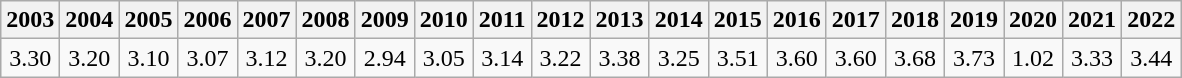<table class="wikitable" style="text-align:center">
<tr>
<th>2003</th>
<th>2004</th>
<th>2005</th>
<th>2006</th>
<th>2007</th>
<th>2008</th>
<th>2009</th>
<th>2010</th>
<th>2011</th>
<th>2012</th>
<th>2013</th>
<th>2014</th>
<th>2015</th>
<th>2016</th>
<th>2017</th>
<th>2018</th>
<th>2019</th>
<th>2020</th>
<th>2021</th>
<th>2022</th>
</tr>
<tr>
<td>3.30</td>
<td>3.20</td>
<td>3.10</td>
<td>3.07</td>
<td>3.12</td>
<td>3.20</td>
<td>2.94</td>
<td>3.05</td>
<td>3.14</td>
<td>3.22</td>
<td>3.38</td>
<td>3.25</td>
<td>3.51</td>
<td>3.60</td>
<td>3.60</td>
<td>3.68</td>
<td>3.73</td>
<td>1.02</td>
<td>3.33</td>
<td>3.44</td>
</tr>
</table>
